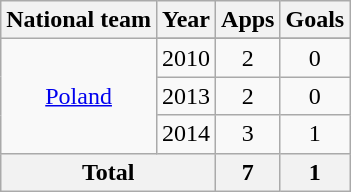<table class="wikitable" style="text-align:center">
<tr>
<th>National team</th>
<th>Year</th>
<th>Apps</th>
<th>Goals</th>
</tr>
<tr>
<td rowspan=4><a href='#'>Poland</a></td>
</tr>
<tr>
<td>2010</td>
<td>2</td>
<td>0</td>
</tr>
<tr>
<td>2013</td>
<td>2</td>
<td>0</td>
</tr>
<tr>
<td>2014</td>
<td>3</td>
<td>1</td>
</tr>
<tr>
<th colspan="2">Total</th>
<th>7</th>
<th>1</th>
</tr>
</table>
